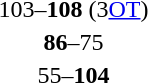<table style="text-align:center">
<tr>
<th width=200></th>
<th width=100></th>
<th width=200></th>
</tr>
<tr>
<td align=right></td>
<td>103–<strong>108</strong> (3<a href='#'>OT</a>)</td>
<td align=left><strong></strong></td>
</tr>
<tr>
<td align=right><strong></strong></td>
<td><strong>86</strong>–75</td>
<td align=left></td>
</tr>
<tr>
<td align=right></td>
<td>55–<strong>104</strong></td>
<td align=left><strong></strong></td>
</tr>
</table>
